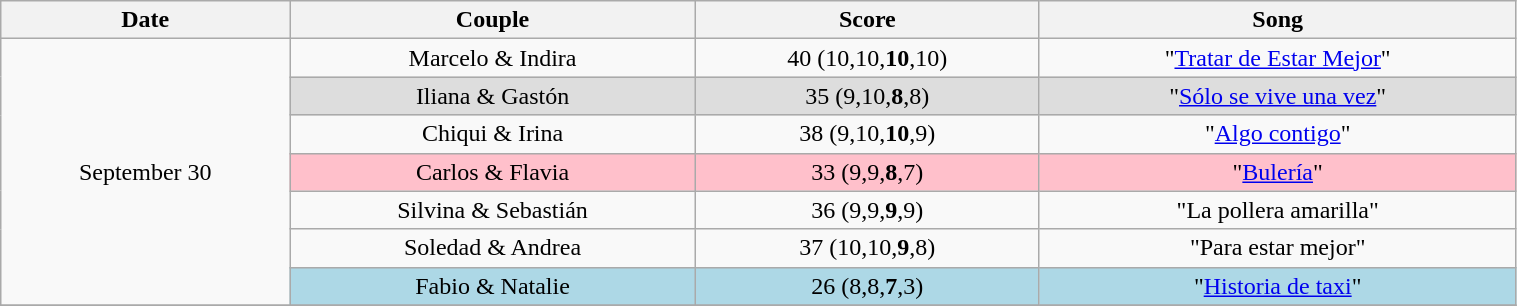<table class="wikitable" style="width:80%; text-align:center;">
<tr>
<th>Date</th>
<th>Couple</th>
<th>Score</th>
<th>Song </th>
</tr>
<tr>
<td rowspan=7>September 30</td>
<td>Marcelo & Indira</td>
<td>40 (10,10,<strong>10</strong>,10)</td>
<td>"<a href='#'>Tratar de Estar Mejor</a>" </td>
</tr>
<tr style="background:#dddddd;">
<td>Iliana & Gastón</td>
<td>35 (9,10,<strong>8</strong>,8)</td>
<td>"<a href='#'>Sólo se vive una vez</a>" </td>
</tr>
<tr>
<td>Chiqui & Irina</td>
<td>38 (9,10,<strong>10</strong>,9)</td>
<td>"<a href='#'>Algo contigo</a>" </td>
</tr>
<tr style="background:pink;">
<td>Carlos & Flavia</td>
<td>33 (9,9,<strong>8</strong>,7)</td>
<td>"<a href='#'>Bulería</a>" </td>
</tr>
<tr>
<td>Silvina & Sebastián</td>
<td>36 (9,9,<strong>9</strong>,9)</td>
<td>"La pollera amarilla" </td>
</tr>
<tr>
<td>Soledad & Andrea</td>
<td>37 (10,10,<strong>9</strong>,8)</td>
<td>"Para estar mejor" </td>
</tr>
<tr style="background:lightblue;">
<td>Fabio & Natalie</td>
<td>26 (8,8,<strong>7</strong>,3)</td>
<td>"<a href='#'>Historia de taxi</a>" </td>
</tr>
<tr>
</tr>
</table>
